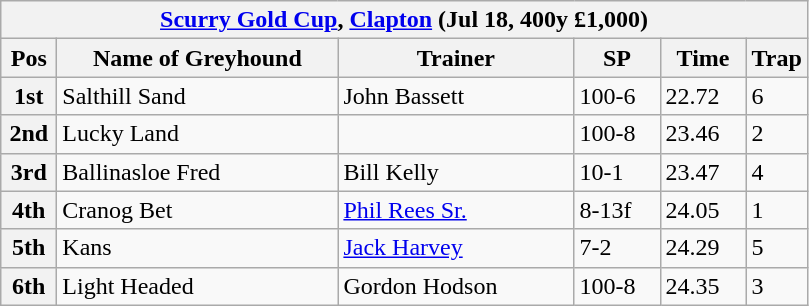<table class="wikitable">
<tr>
<th colspan="6"><a href='#'>Scurry Gold Cup</a>, <a href='#'>Clapton</a> (Jul 18, 400y £1,000)</th>
</tr>
<tr>
<th width=30>Pos</th>
<th width=180>Name of Greyhound</th>
<th width=150>Trainer</th>
<th width=50>SP</th>
<th width=50>Time</th>
<th width=30>Trap</th>
</tr>
<tr>
<th>1st</th>
<td>Salthill Sand</td>
<td>John Bassett</td>
<td>100-6</td>
<td>22.72</td>
<td>6</td>
</tr>
<tr>
<th>2nd</th>
<td>Lucky Land</td>
<td></td>
<td>100-8</td>
<td>23.46</td>
<td>2</td>
</tr>
<tr>
<th>3rd</th>
<td>Ballinasloe Fred</td>
<td>Bill Kelly</td>
<td>10-1</td>
<td>23.47</td>
<td>4</td>
</tr>
<tr>
<th>4th</th>
<td>Cranog Bet</td>
<td><a href='#'>Phil Rees Sr.</a></td>
<td>8-13f</td>
<td>24.05</td>
<td>1</td>
</tr>
<tr>
<th>5th</th>
<td>Kans</td>
<td><a href='#'>Jack Harvey</a></td>
<td>7-2</td>
<td>24.29</td>
<td>5</td>
</tr>
<tr>
<th>6th</th>
<td>Light Headed</td>
<td>Gordon Hodson</td>
<td>100-8</td>
<td>24.35</td>
<td>3</td>
</tr>
</table>
